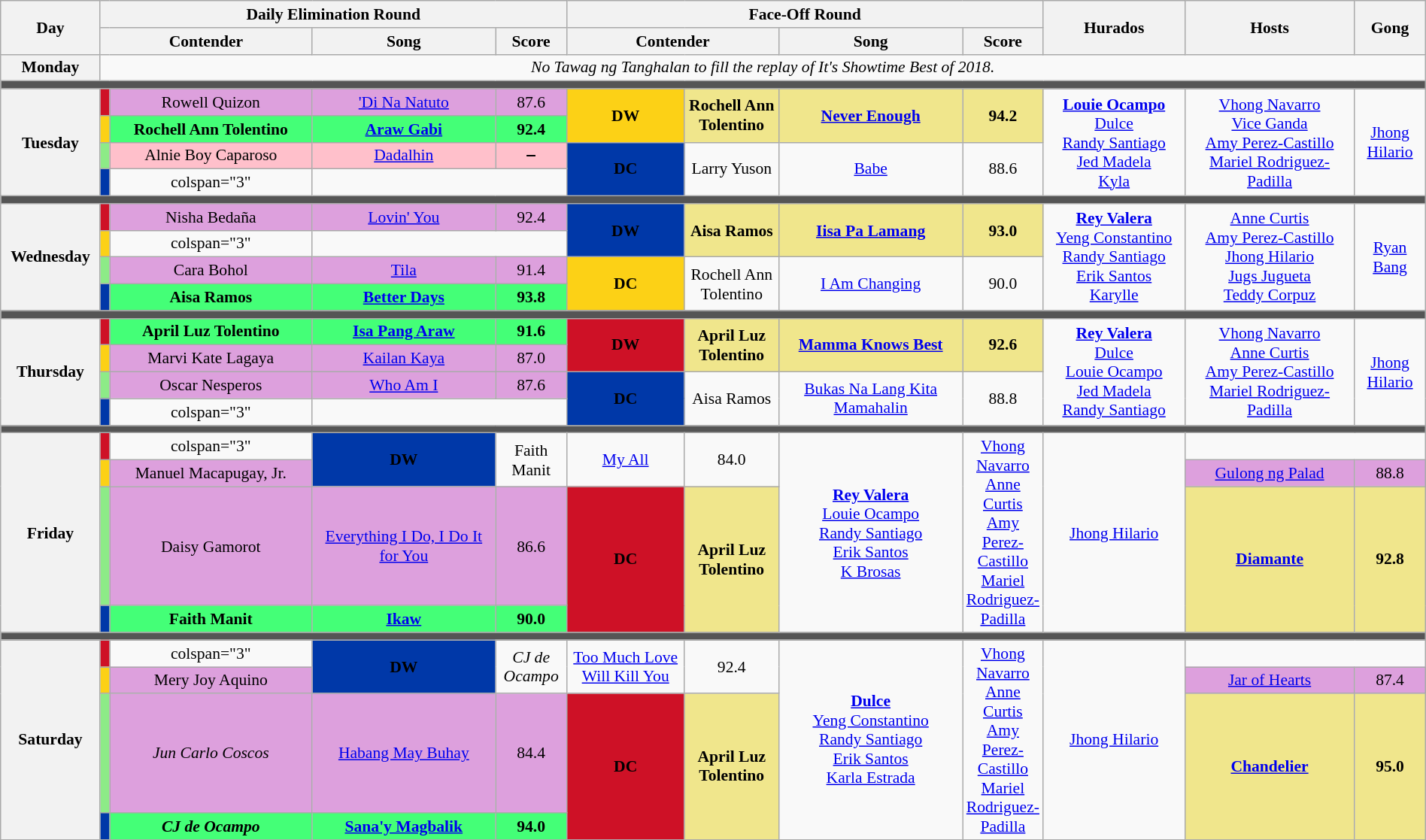<table class="wikitable mw-collapsible mw-collapsed" style="text-align:center; font-size:90%; width:100%;">
<tr>
<th rowspan="2" width="07%">Day</th>
<th colspan="4">Daily Elimination Round</th>
<th colspan="4">Face-Off Round</th>
<th rowspan="2" width="10%">Hurados</th>
<th rowspan="2" width="12%">Hosts</th>
<th rowspan="2" width="05%">Gong</th>
</tr>
<tr>
<th width="15%"  colspan=2>Contender</th>
<th width="13%">Song</th>
<th width="05%">Score</th>
<th width="15%"  colspan=2>Contender</th>
<th width="13%">Song</th>
<th width="05%">Score</th>
</tr>
<tr>
<th rowspan="1">Monday<br><small></small></th>
<td colspan="11"><em>No Tawag ng Tanghalan to fill the replay of It's Showtime Best of 2018.</em></td>
</tr>
<tr>
<th colspan="12" style="background:#555;"></th>
</tr>
<tr>
<th rowspan="4">Tuesday<br><small></small></th>
<th style="background-color:#CE1126;"></th>
<td style="background:Plum;">Rowell Quizon</td>
<td style="background:Plum;"><a href='#'>'Di Na Natuto</a></td>
<td style="background:Plum;">87.6</td>
<th rowspan="2" style="background-color:#FCD116;">DW</th>
<td rowspan="2" style="background:Khaki;"><strong>Rochell Ann Tolentino</strong></td>
<td rowspan="2" style="background:Khaki;"><strong><a href='#'>Never Enough</a></strong></td>
<td rowspan="2" style="background:Khaki;"><strong>94.2</strong></td>
<td rowspan="4"><strong><a href='#'>Louie Ocampo</a></strong><br><a href='#'>Dulce</a><br><a href='#'>Randy Santiago</a><br><a href='#'>Jed Madela</a><br><a href='#'>Kyla</a></td>
<td rowspan="4"><a href='#'>Vhong Navarro</a><br><a href='#'>Vice Ganda</a><br><a href='#'>Amy Perez-Castillo</a><br><a href='#'>Mariel Rodriguez-Padilla</a></td>
<td rowspan="4"><a href='#'>Jhong Hilario</a></td>
</tr>
<tr>
<th style="background-color:#FCD116;"></th>
<td style="background:#44ff77;"><strong>Rochell Ann Tolentino</strong></td>
<td style="background:#44ff77;"><strong><a href='#'>Araw Gabi</a></strong></td>
<td style="background:#44ff77;"><strong>92.4</strong></td>
</tr>
<tr>
<th style="background-color:#8deb87;"></th>
<td style="background:pink;">Alnie Boy Caparoso</td>
<td style="background:pink;"><a href='#'>Dadalhin</a></td>
<td style="background:pink;">‒</td>
<th rowspan="2" style="background-color:#0038A8;">DC</th>
<td rowspan="2">Larry Yuson</td>
<td rowspan="2"><a href='#'>Babe</a></td>
<td rowspan="2">88.6</td>
</tr>
<tr>
<th style="background-color:#0038A8;"></th>
<td>colspan="3" </td>
</tr>
<tr>
<th colspan="12" style="background:#555;"></th>
</tr>
<tr>
<th rowspan="4">Wednesday<br><small></small></th>
<th style="background-color:#CE1126;"></th>
<td style="background:Plum;">Nisha Bedaña</td>
<td style="background:Plum;"><a href='#'>Lovin' You</a></td>
<td style="background:Plum;">92.4</td>
<th rowspan="2" style="background-color:#0038A8;">DW</th>
<td rowspan="2" style="background:Khaki;"><strong>Aisa Ramos</strong></td>
<td rowspan="2" style="background:Khaki;"><strong><a href='#'>Iisa Pa Lamang</a></strong></td>
<td rowspan="2" style="background:Khaki;"><strong>93.0</strong></td>
<td rowspan="4"><strong><a href='#'>Rey Valera</a></strong><br><a href='#'>Yeng Constantino</a><br><a href='#'>Randy Santiago</a><br><a href='#'>Erik Santos</a><br><a href='#'>Karylle</a></td>
<td rowspan="4"><a href='#'>Anne Curtis</a><br><a href='#'>Amy Perez-Castillo</a><br><a href='#'>Jhong Hilario</a><br><a href='#'>Jugs Jugueta</a><br><a href='#'>Teddy Corpuz</a></td>
<td rowspan="4"><a href='#'>Ryan Bang</a></td>
</tr>
<tr>
<th style="background-color:#FCD116;"></th>
<td>colspan="3" </td>
</tr>
<tr>
<th style="background-color:#8deb87;"></th>
<td style="background:Plum;">Cara Bohol</td>
<td style="background:Plum;"><a href='#'>Tila</a></td>
<td style="background:Plum;">91.4</td>
<th rowspan="2" style="background-color:#FCD116;">DC</th>
<td rowspan="2">Rochell Ann Tolentino</td>
<td rowspan="2"><a href='#'>I Am Changing</a></td>
<td rowspan="2">90.0</td>
</tr>
<tr>
<th style="background-color:#0038A8;"></th>
<td style="background:#44ff77;"><strong>Aisa Ramos</strong></td>
<td style="background:#44ff77;"><strong><a href='#'>Better Days</a></strong></td>
<td style="background:#44ff77;"><strong>93.8</strong></td>
</tr>
<tr>
<th colspan="12" style="background:#555;"></th>
</tr>
<tr>
<th rowspan="4">Thursday<br><small></small></th>
<th style="background-color:#CE1126;"></th>
<td style="background:#44ff77;"><strong>April Luz Tolentino</strong></td>
<td style="background:#44ff77;"><strong><a href='#'>Isa Pang Araw</a></strong></td>
<td style="background:#44ff77;"><strong>91.6</strong></td>
<th rowspan="2" style="background-color:#CE1126;">DW</th>
<td rowspan="2" style="background:Khaki;"><strong>April Luz Tolentino</strong></td>
<td rowspan="2" style="background:Khaki;"><strong><a href='#'>Mamma Knows Best</a></strong></td>
<td rowspan="2" style="background:Khaki;"><strong>92.6</strong></td>
<td rowspan="4"><strong><a href='#'>Rey Valera</a></strong><br><a href='#'>Dulce</a><br><a href='#'>Louie Ocampo</a><br><a href='#'>Jed Madela</a><br><a href='#'>Randy Santiago</a></td>
<td rowspan="4"><a href='#'>Vhong Navarro</a><br><a href='#'>Anne Curtis</a><br><a href='#'>Amy Perez-Castillo</a><br><a href='#'>Mariel Rodriguez-Padilla</a></td>
<td rowspan="4"><a href='#'>Jhong Hilario</a></td>
</tr>
<tr>
<th style="background-color:#FCD116;"></th>
<td style="background:Plum;">Marvi Kate Lagaya</td>
<td style="background:Plum;"><a href='#'>Kailan Kaya</a></td>
<td style="background:Plum;">87.0</td>
</tr>
<tr>
<th style="background-color:#8deb87;"></th>
<td style="background:Plum;">Oscar Nesperos</td>
<td style="background:Plum;"><a href='#'>Who Am I</a></td>
<td style="background:Plum;">87.6</td>
<th rowspan="2" style="background-color:#0038A8;">DC</th>
<td rowspan="2">Aisa Ramos</td>
<td rowspan="2"><a href='#'>Bukas Na Lang Kita Mamahalin</a></td>
<td rowspan="2">88.8</td>
</tr>
<tr>
<th style="background-color:#0038A8;"></th>
<td>colspan="3" </td>
</tr>
<tr>
<th colspan="12" style="background:#555;"></th>
</tr>
<tr>
<th rowspan="4">Friday<br><small></small></th>
<th style="background-color:#CE1126;"></th>
<td>colspan="3" </td>
<th rowspan="2" style="background-color:#0038A8;">DW</th>
<td rowspan="2">Faith Manit</td>
<td rowspan="2"><a href='#'>My All</a></td>
<td rowspan="2">84.0</td>
<td rowspan="4"><strong><a href='#'>Rey Valera</a></strong><br><a href='#'>Louie Ocampo</a><br><a href='#'>Randy Santiago</a><br><a href='#'>Erik Santos</a><br><a href='#'>K Brosas</a></td>
<td rowspan="4"><a href='#'>Vhong Navarro</a><br><a href='#'>Anne Curtis</a><br><a href='#'>Amy Perez-Castillo</a><br><a href='#'>Mariel Rodriguez-Padilla</a></td>
<td rowspan="4"><a href='#'>Jhong Hilario</a></td>
</tr>
<tr>
<th style="background-color:#FCD116;"></th>
<td style="background:Plum;">Manuel Macapugay, Jr.</td>
<td style="background:Plum;"><a href='#'>Gulong ng Palad</a></td>
<td style="background:Plum;">88.8</td>
</tr>
<tr>
<th style="background-color:#8deb87;"></th>
<td style="background:Plum;">Daisy Gamorot</td>
<td style="background:Plum;"><a href='#'>Everything I Do, I Do It for You</a></td>
<td style="background:Plum;">86.6</td>
<th rowspan="2" style="background-color:#CE1126;">DC</th>
<td rowspan="2" style="background:Khaki;"><strong>April Luz Tolentino</strong></td>
<td rowspan="2" style="background:Khaki;"><strong><a href='#'>Diamante</a></strong></td>
<td rowspan="2" style="background:Khaki;"><strong>92.8</strong></td>
</tr>
<tr>
<th style="background-color:#0038A8;"></th>
<td style="background:#44ff77;"><strong>Faith Manit</strong></td>
<td style="background:#44ff77;"><strong><a href='#'>Ikaw</a></strong></td>
<td style="background:#44ff77;"><strong>90.0</strong></td>
</tr>
<tr>
<th colspan="12" style="background:#555;"></th>
</tr>
<tr>
<th rowspan="4">Saturday<br><small></small></th>
<th style="background-color:#CE1126;"></th>
<td>colspan="3" </td>
<th rowspan="2" style="background-color:#0038A8;">DW</th>
<td rowspan="2"><em>CJ de Ocampo</em></td>
<td rowspan="2"><a href='#'>Too Much Love Will Kill You</a></td>
<td rowspan="2">92.4</td>
<td rowspan="4"><strong><a href='#'>Dulce</a></strong><br><a href='#'>Yeng Constantino</a><br><a href='#'>Randy Santiago</a><br><a href='#'>Erik Santos</a><br><a href='#'>Karla Estrada</a></td>
<td rowspan="4"><a href='#'>Vhong Navarro</a><br><a href='#'>Anne Curtis</a><br><a href='#'>Amy Perez-Castillo</a><br><a href='#'>Mariel Rodriguez-Padilla</a></td>
<td rowspan="4"><a href='#'>Jhong Hilario</a></td>
</tr>
<tr>
<th style="background-color:#FCD116;"></th>
<td style="background:Plum;">Mery Joy Aquino</td>
<td style="background:Plum;"><a href='#'>Jar of Hearts</a></td>
<td style="background:Plum;">87.4</td>
</tr>
<tr>
<th style="background-color:#8deb87;"></th>
<td style="background:Plum;"><em>Jun Carlo Coscos</em></td>
<td style="background:Plum;"><a href='#'>Habang May Buhay</a></td>
<td style="background:Plum;">84.4</td>
<th rowspan="2" style="background-color:#CE1126;">DC</th>
<td rowspan="2" style="background:Khaki;"><strong>April Luz Tolentino</strong></td>
<td rowspan="2" style="background:Khaki;"><strong><a href='#'>Chandelier</a></strong></td>
<td rowspan="2" style="background:Khaki;"><strong>95.0</strong></td>
</tr>
<tr>
<th style="background-color:#0038A8;"></th>
<td style="background:#44ff77;"><strong><em>CJ de Ocampo</em></strong></td>
<td style="background:#44ff77;"><strong><a href='#'>Sana'y Magbalik</a></strong></td>
<td style="background:#44ff77;"><strong>94.0</strong></td>
</tr>
</table>
